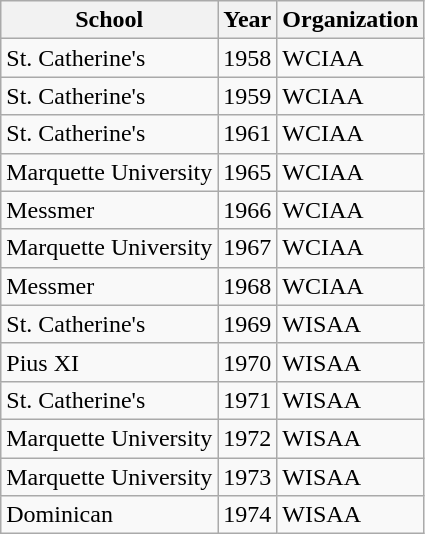<table class="wikitable">
<tr>
<th>School</th>
<th>Year</th>
<th>Organization</th>
</tr>
<tr>
<td>St. Catherine's</td>
<td>1958</td>
<td>WCIAA</td>
</tr>
<tr>
<td>St. Catherine's</td>
<td>1959</td>
<td>WCIAA</td>
</tr>
<tr>
<td>St. Catherine's</td>
<td>1961</td>
<td>WCIAA</td>
</tr>
<tr>
<td>Marquette University</td>
<td>1965</td>
<td>WCIAA</td>
</tr>
<tr>
<td>Messmer</td>
<td>1966</td>
<td>WCIAA</td>
</tr>
<tr>
<td>Marquette University</td>
<td>1967</td>
<td>WCIAA</td>
</tr>
<tr>
<td>Messmer</td>
<td>1968</td>
<td>WCIAA</td>
</tr>
<tr>
<td>St. Catherine's</td>
<td>1969</td>
<td>WISAA</td>
</tr>
<tr>
<td>Pius XI</td>
<td>1970</td>
<td>WISAA</td>
</tr>
<tr>
<td>St. Catherine's</td>
<td>1971</td>
<td>WISAA</td>
</tr>
<tr>
<td>Marquette University</td>
<td>1972</td>
<td>WISAA</td>
</tr>
<tr>
<td>Marquette University</td>
<td>1973</td>
<td>WISAA</td>
</tr>
<tr>
<td>Dominican</td>
<td>1974</td>
<td>WISAA</td>
</tr>
</table>
